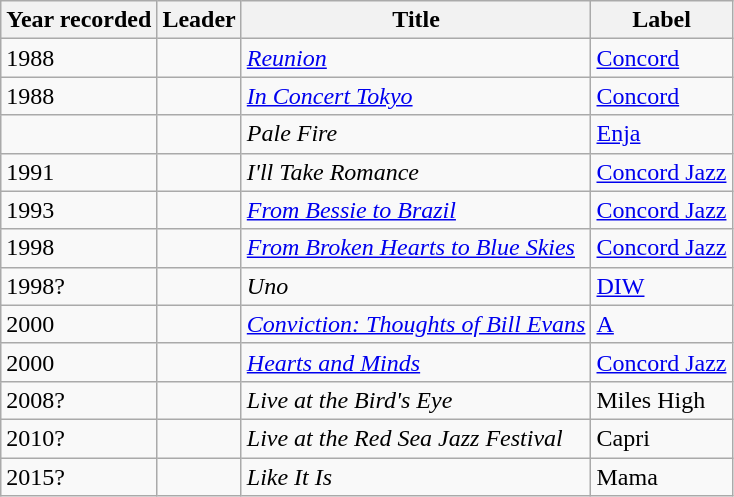<table class="wikitable sortable">
<tr>
<th>Year recorded</th>
<th>Leader</th>
<th>Title</th>
<th>Label</th>
</tr>
<tr>
<td>1988</td>
<td></td>
<td><em><a href='#'>Reunion</a></em></td>
<td><a href='#'>Concord</a></td>
</tr>
<tr>
<td>1988</td>
<td></td>
<td><em><a href='#'>In Concert Tokyo</a></em></td>
<td><a href='#'>Concord</a></td>
</tr>
<tr>
<td></td>
<td></td>
<td><em>Pale Fire</em></td>
<td><a href='#'>Enja</a></td>
</tr>
<tr>
<td>1991</td>
<td></td>
<td><em>I'll Take Romance</em></td>
<td><a href='#'>Concord Jazz</a></td>
</tr>
<tr>
<td>1993</td>
<td></td>
<td><em><a href='#'>From Bessie to Brazil</a></em></td>
<td><a href='#'>Concord Jazz</a></td>
</tr>
<tr>
<td>1998</td>
<td></td>
<td><em><a href='#'>From Broken Hearts to Blue Skies</a></em></td>
<td><a href='#'>Concord Jazz</a></td>
</tr>
<tr>
<td>1998?</td>
<td></td>
<td><em>Uno</em></td>
<td><a href='#'>DIW</a></td>
</tr>
<tr>
<td>2000</td>
<td></td>
<td><em><a href='#'>Conviction: Thoughts of Bill Evans</a></em></td>
<td><a href='#'>A</a></td>
</tr>
<tr>
<td>2000</td>
<td></td>
<td><em><a href='#'>Hearts and Minds</a></em></td>
<td><a href='#'>Concord Jazz</a></td>
</tr>
<tr>
<td>2008?</td>
<td></td>
<td><em>Live at the Bird's Eye</em></td>
<td>Miles High</td>
</tr>
<tr>
<td>2010?</td>
<td></td>
<td><em>Live at the Red Sea Jazz Festival</em></td>
<td>Capri</td>
</tr>
<tr>
<td>2015?</td>
<td></td>
<td><em>Like It Is</em></td>
<td>Mama</td>
</tr>
</table>
